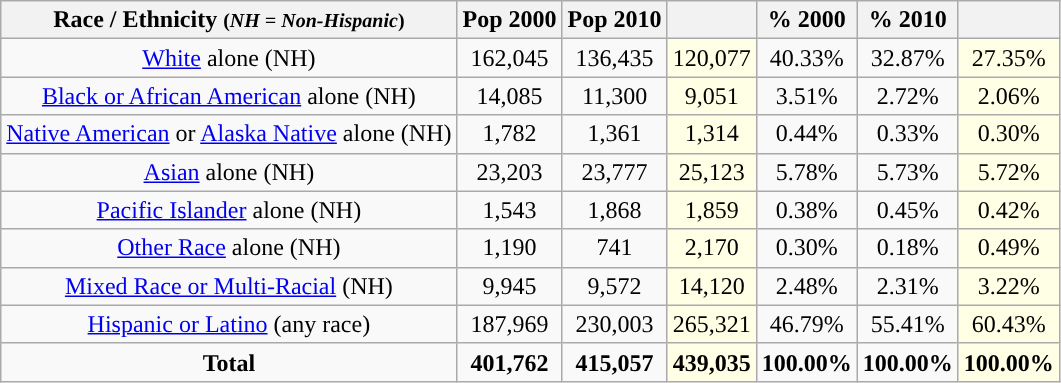<table class="wikitable" style="text-align:center;">
<tr>
<th>Race / Ethnicity <small>(<em>NH = Non-Hispanic</em>)</small></th>
<th>Pop 2000</th>
<th>Pop 2010</th>
<th></th>
<th>% 2000</th>
<th>% 2010</th>
<th></th>
</tr>
<tr>
<td><a href='#'>White</a> alone (NH)</td>
<td>162,045</td>
<td>136,435</td>
<td style='background: #ffffe6;'>120,077</td>
<td>40.33%</td>
<td>32.87%</td>
<td style='background: #ffffe6;'>27.35%</td>
</tr>
<tr>
<td><a href='#'>Black or African American</a> alone (NH)</td>
<td>14,085</td>
<td>11,300</td>
<td style='background: #ffffe6;'>9,051</td>
<td>3.51%</td>
<td>2.72%</td>
<td style='background: #ffffe6;'>2.06%</td>
</tr>
<tr>
<td><a href='#'>Native American</a> or <a href='#'>Alaska Native</a> alone (NH)</td>
<td>1,782</td>
<td>1,361</td>
<td style='background: #ffffe6;'>1,314</td>
<td>0.44%</td>
<td>0.33%</td>
<td style='background: #ffffe6;'>0.30%</td>
</tr>
<tr>
<td><a href='#'>Asian</a> alone (NH)</td>
<td>23,203</td>
<td>23,777</td>
<td style='background: #ffffe6;'>25,123</td>
<td>5.78%</td>
<td>5.73%</td>
<td style='background: #ffffe6;'>5.72%</td>
</tr>
<tr>
<td><a href='#'>Pacific Islander</a> alone (NH)</td>
<td>1,543</td>
<td>1,868</td>
<td style='background: #ffffe6;'>1,859</td>
<td>0.38%</td>
<td>0.45%</td>
<td style='background: #ffffe6;'>0.42%</td>
</tr>
<tr>
<td><a href='#'>Other Race</a> alone (NH)</td>
<td>1,190</td>
<td>741</td>
<td style='background: #ffffe6;'>2,170</td>
<td>0.30%</td>
<td>0.18%</td>
<td style='background: #ffffe6;'>0.49%</td>
</tr>
<tr>
<td><a href='#'>Mixed Race or Multi-Racial</a> (NH)</td>
<td>9,945</td>
<td>9,572</td>
<td style='background: #ffffe6;'>14,120</td>
<td>2.48%</td>
<td>2.31%</td>
<td style='background: #ffffe6;'>3.22%</td>
</tr>
<tr>
<td><a href='#'>Hispanic or Latino</a> (any race)</td>
<td>187,969</td>
<td>230,003</td>
<td style='background: #ffffe6;'>265,321</td>
<td>46.79%</td>
<td>55.41%</td>
<td style='background: #ffffe6;'>60.43%</td>
</tr>
<tr>
<td><strong>Total</strong></td>
<td><strong>401,762</strong></td>
<td><strong>415,057</strong></td>
<td style='background: #ffffe6;'><strong>439,035</strong></td>
<td><strong>100.00%</strong></td>
<td><strong>100.00%</strong></td>
<td style='background: #ffffe6;'><strong>100.00%</strong></td>
</tr>
</table>
